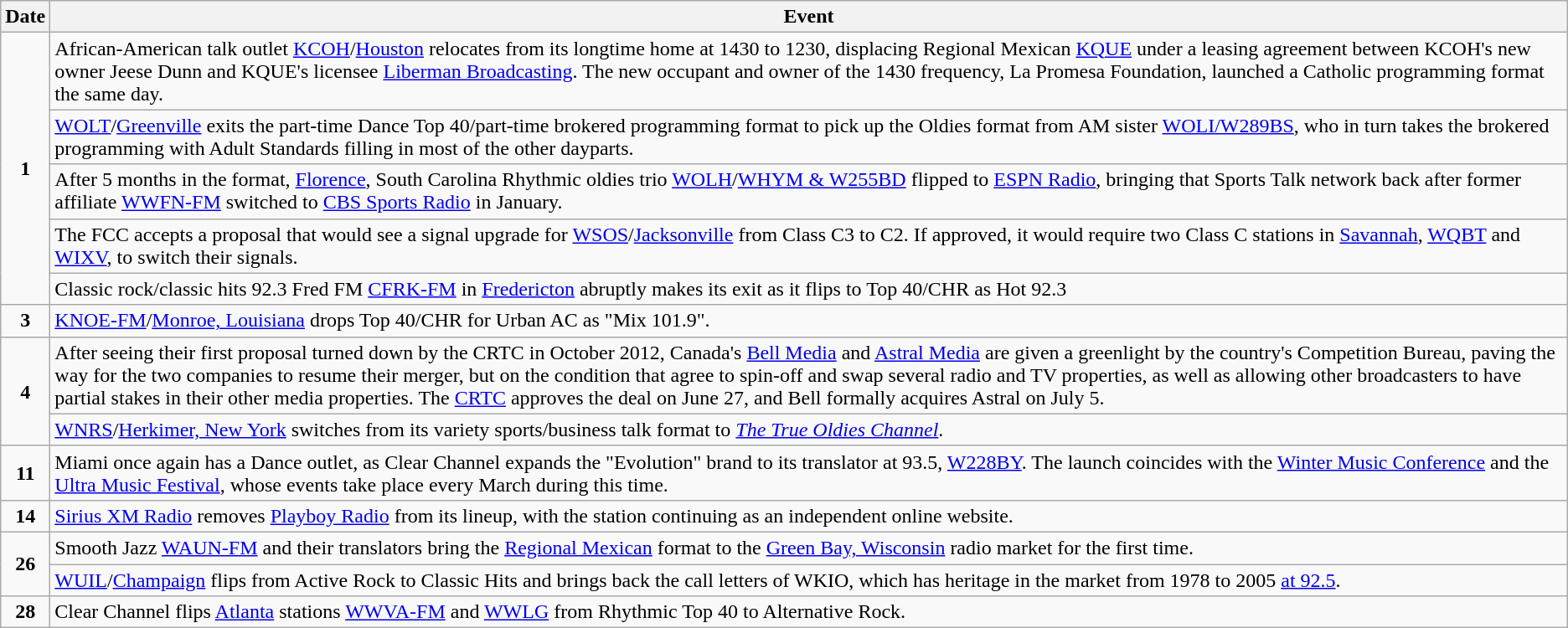<table class="wikitable">
<tr>
<th>Date</th>
<th>Event</th>
</tr>
<tr>
<td style="text-align:center;" rowspan="5"><strong>1</strong></td>
<td>African-American talk outlet <a href='#'>KCOH</a>/<a href='#'>Houston</a> relocates from its longtime home at 1430 to 1230, displacing Regional Mexican <a href='#'>KQUE</a> under a leasing agreement between KCOH's new owner Jeese Dunn and KQUE's licensee <a href='#'>Liberman Broadcasting</a>. The new occupant and owner of the 1430 frequency, La Promesa Foundation, launched a Catholic programming format the same day.</td>
</tr>
<tr>
<td><a href='#'>WOLT</a>/<a href='#'>Greenville</a> exits the part-time Dance Top 40/part-time brokered programming format to pick up the Oldies format from AM sister <a href='#'>WOLI/W289BS</a>, who in turn takes the brokered programming with Adult Standards filling in most of the other dayparts.</td>
</tr>
<tr>
<td>After 5 months in the format, <a href='#'>Florence</a>, South Carolina Rhythmic oldies trio <a href='#'>WOLH</a>/<a href='#'>WHYM & W255BD</a> flipped to <a href='#'>ESPN Radio</a>, bringing that Sports Talk network back after former affiliate <a href='#'>WWFN-FM</a> switched to <a href='#'>CBS Sports Radio</a> in January.</td>
</tr>
<tr>
<td>The FCC accepts a proposal that would see a signal upgrade for <a href='#'>WSOS</a>/<a href='#'>Jacksonville</a> from Class C3 to C2. If approved, it would require two Class C stations in <a href='#'>Savannah</a>, <a href='#'>WQBT</a> and <a href='#'>WIXV</a>, to switch their signals.</td>
</tr>
<tr>
<td>Classic rock/classic hits 92.3 Fred FM <a href='#'>CFRK-FM</a> in <a href='#'>Fredericton</a> abruptly makes its exit as it flips to Top 40/CHR as Hot 92.3</td>
</tr>
<tr>
<td style="text-align:center;"><strong>3</strong></td>
<td><a href='#'>KNOE-FM</a>/<a href='#'>Monroe, Louisiana</a> drops Top 40/CHR for Urban AC as "Mix 101.9".</td>
</tr>
<tr>
<td style="text-align:center;" rowspan=2><strong>4</strong></td>
<td>After seeing their first proposal turned down by the CRTC in October 2012, Canada's <a href='#'>Bell Media</a> and <a href='#'>Astral Media</a> are given a greenlight by the country's Competition Bureau, paving the way for the two companies to resume their merger, but on the condition that agree to spin-off and swap several radio and TV properties, as well as allowing other broadcasters to have partial stakes in their other media properties. The <a href='#'>CRTC</a> approves the deal on June 27, and Bell formally acquires Astral on July 5.</td>
</tr>
<tr>
<td><a href='#'>WNRS</a>/<a href='#'>Herkimer, New York</a> switches from its variety sports/business talk format to <em><a href='#'>The True Oldies Channel</a></em>.</td>
</tr>
<tr>
<td style="text-align:center;"><strong>11</strong></td>
<td>Miami once again has a Dance outlet, as Clear Channel expands the "Evolution" brand to its translator at 93.5, <a href='#'>W228BY</a>. The launch coincides with the <a href='#'>Winter Music Conference</a> and the <a href='#'>Ultra Music Festival</a>, whose events take place every March during this time.</td>
</tr>
<tr>
<td style="text-align:center;"><strong>14</strong></td>
<td><a href='#'>Sirius XM Radio</a> removes <a href='#'>Playboy Radio</a> from its lineup, with the station continuing as an independent online website.</td>
</tr>
<tr>
<td style="text-align:center;" rowspan=2><strong>26</strong></td>
<td>Smooth Jazz <a href='#'>WAUN-FM</a> and their translators bring the <a href='#'>Regional Mexican</a> format to the <a href='#'>Green Bay, Wisconsin</a> radio market for the first time.</td>
</tr>
<tr>
<td><a href='#'>WUIL</a>/<a href='#'>Champaign</a> flips from Active Rock to Classic Hits and brings back the call letters of WKIO, which has heritage in the market from 1978 to 2005 <a href='#'>at 92.5</a>.</td>
</tr>
<tr>
<td style="text-align:center;"><strong>28</strong></td>
<td>Clear Channel flips <a href='#'>Atlanta</a> stations <a href='#'>WWVA-FM</a> and <a href='#'>WWLG</a> from Rhythmic Top 40 to Alternative Rock.</td>
</tr>
</table>
